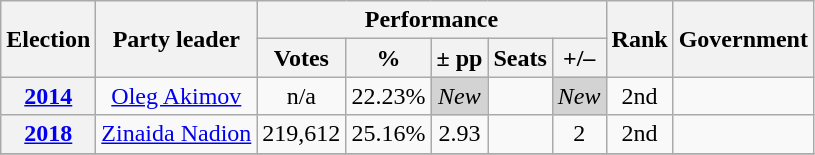<table class=wikitable style=text-align:center>
<tr>
<th rowspan="2"><strong>Election</strong></th>
<th rowspan="2">Party leader</th>
<th colspan="5" scope="col">Performance</th>
<th rowspan="2">Rank</th>
<th rowspan="2">Government</th>
</tr>
<tr>
<th><strong>Votes</strong></th>
<th><strong>%</strong></th>
<th><strong>± pp</strong></th>
<th><strong>Seats</strong></th>
<th><strong>+/–</strong></th>
</tr>
<tr>
<th><a href='#'>2014</a></th>
<td><a href='#'>Oleg Akimov</a></td>
<td>n/a</td>
<td>22.23%</td>
<td bgcolor=lightgrey><em>New</em></td>
<td></td>
<td bgcolor=lightgrey><em>New</em></td>
<td>2nd</td>
<td></td>
</tr>
<tr>
<th><a href='#'>2018</a></th>
<td><a href='#'>Zinaida Nadion</a></td>
<td>219,612</td>
<td>25.16%</td>
<td> 2.93</td>
<td></td>
<td> 2</td>
<td> 2nd</td>
<td></td>
</tr>
<tr>
</tr>
</table>
